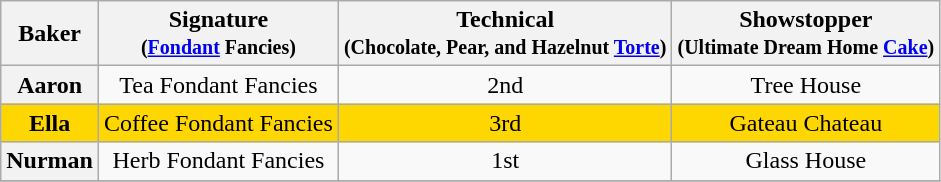<table class="wikitable sortable" style="text-align:center">
<tr>
<th>Baker</th>
<th class="unsortable">Signature<br><small>(<a href='#'>Fondant</a> Fancies)</small></th>
<th>Technical<br><small>(Chocolate, Pear, and Hazelnut <a href='#'>Torte</a>)</small></th>
<th class="unsortable">Showstopper<br><small>(Ultimate Dream Home <a href='#'>Cake</a>)</small></th>
</tr>
<tr>
<th>Aaron</th>
<td>Tea Fondant Fancies</td>
<td>2nd</td>
<td>Tree House</td>
</tr>
<tr style="background:Gold;">
<th style="background:Gold;">Ella</th>
<td>Coffee Fondant Fancies</td>
<td>3rd</td>
<td>Gateau Chateau</td>
</tr>
<tr>
<th>Nurman</th>
<td>Herb Fondant Fancies</td>
<td>1st</td>
<td>Glass House</td>
</tr>
<tr>
</tr>
</table>
